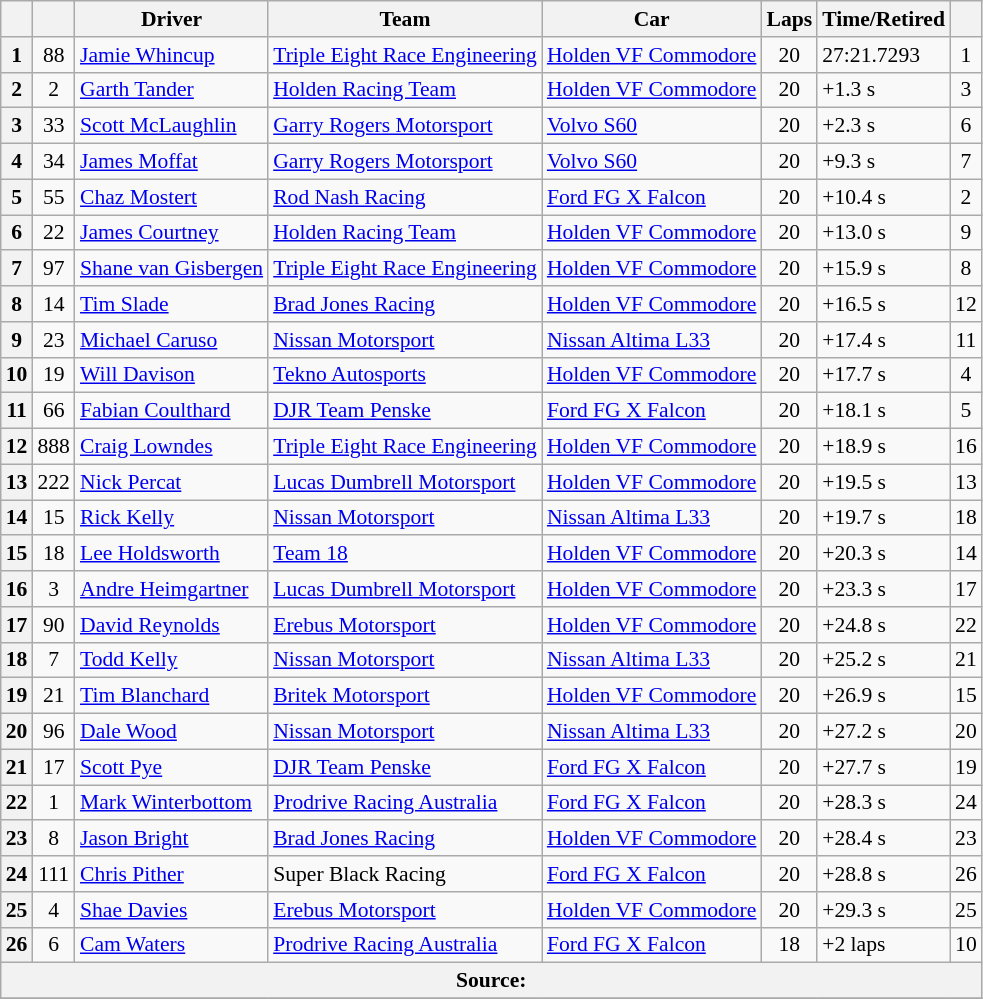<table class="wikitable" style="font-size: 90%">
<tr>
<th></th>
<th></th>
<th>Driver</th>
<th>Team</th>
<th>Car</th>
<th>Laps</th>
<th>Time/Retired</th>
<th></th>
</tr>
<tr>
<th>1</th>
<td align="center">88</td>
<td> <a href='#'>Jamie Whincup</a></td>
<td><a href='#'>Triple Eight Race Engineering</a></td>
<td><a href='#'>Holden VF Commodore</a></td>
<td align="center">20</td>
<td>27:21.7293</td>
<td align="center">1</td>
</tr>
<tr>
<th>2</th>
<td align="center">2</td>
<td> <a href='#'>Garth Tander</a></td>
<td><a href='#'>Holden Racing Team</a></td>
<td><a href='#'>Holden VF Commodore</a></td>
<td align="center">20</td>
<td>+1.3 s</td>
<td align="center">3</td>
</tr>
<tr>
<th>3</th>
<td align="center">33</td>
<td> <a href='#'>Scott McLaughlin</a></td>
<td><a href='#'>Garry Rogers Motorsport</a></td>
<td><a href='#'>Volvo S60</a></td>
<td align="center">20</td>
<td>+2.3 s</td>
<td align="center">6</td>
</tr>
<tr>
<th>4</th>
<td align="center">34</td>
<td> <a href='#'>James Moffat</a></td>
<td><a href='#'>Garry Rogers Motorsport</a></td>
<td><a href='#'>Volvo S60</a></td>
<td align="center">20</td>
<td>+9.3 s</td>
<td align="center">7</td>
</tr>
<tr>
<th>5</th>
<td align="center">55</td>
<td> <a href='#'>Chaz Mostert</a></td>
<td><a href='#'>Rod Nash Racing</a></td>
<td><a href='#'>Ford FG X Falcon</a></td>
<td align="center">20</td>
<td>+10.4 s</td>
<td align="center">2</td>
</tr>
<tr>
<th>6</th>
<td align="center">22</td>
<td> <a href='#'>James Courtney</a></td>
<td><a href='#'>Holden Racing Team</a></td>
<td><a href='#'>Holden VF Commodore</a></td>
<td align="center">20</td>
<td>+13.0 s</td>
<td align="center">9</td>
</tr>
<tr>
<th>7</th>
<td align="center">97</td>
<td> <a href='#'>Shane van Gisbergen</a></td>
<td><a href='#'>Triple Eight Race Engineering</a></td>
<td><a href='#'>Holden VF Commodore</a></td>
<td align="center">20</td>
<td>+15.9 s</td>
<td align="center">8</td>
</tr>
<tr>
<th>8</th>
<td align="center">14</td>
<td> <a href='#'>Tim Slade</a></td>
<td><a href='#'>Brad Jones Racing</a></td>
<td><a href='#'>Holden VF Commodore</a></td>
<td align="center">20</td>
<td>+16.5 s</td>
<td align="center">12</td>
</tr>
<tr>
<th>9</th>
<td align="center">23</td>
<td> <a href='#'>Michael Caruso</a></td>
<td><a href='#'>Nissan Motorsport</a></td>
<td><a href='#'>Nissan Altima L33</a></td>
<td align="center">20</td>
<td>+17.4 s</td>
<td align="center">11</td>
</tr>
<tr>
<th>10</th>
<td align="center">19</td>
<td> <a href='#'>Will Davison</a></td>
<td><a href='#'>Tekno Autosports</a></td>
<td><a href='#'>Holden VF Commodore</a></td>
<td align="center">20</td>
<td>+17.7 s</td>
<td align="center">4</td>
</tr>
<tr>
<th>11</th>
<td align="center">66</td>
<td> <a href='#'>Fabian Coulthard</a></td>
<td><a href='#'>DJR Team Penske</a></td>
<td><a href='#'>Ford FG X Falcon</a></td>
<td align="center">20</td>
<td>+18.1 s</td>
<td align="center">5</td>
</tr>
<tr>
<th>12</th>
<td align="center">888</td>
<td> <a href='#'>Craig Lowndes</a></td>
<td><a href='#'>Triple Eight Race Engineering</a></td>
<td><a href='#'>Holden VF Commodore</a></td>
<td align="center">20</td>
<td>+18.9 s</td>
<td align="center">16</td>
</tr>
<tr>
<th>13</th>
<td align="center">222</td>
<td> <a href='#'>Nick Percat</a></td>
<td><a href='#'>Lucas Dumbrell Motorsport</a></td>
<td><a href='#'>Holden VF Commodore</a></td>
<td align="center">20</td>
<td>+19.5 s</td>
<td align="center">13</td>
</tr>
<tr>
<th>14</th>
<td align="center">15</td>
<td> <a href='#'>Rick Kelly</a></td>
<td><a href='#'>Nissan Motorsport</a></td>
<td><a href='#'>Nissan Altima L33</a></td>
<td align="center">20</td>
<td>+19.7 s</td>
<td align="center">18</td>
</tr>
<tr>
<th>15</th>
<td align="center">18</td>
<td> <a href='#'>Lee Holdsworth</a></td>
<td><a href='#'>Team 18</a></td>
<td><a href='#'>Holden VF Commodore</a></td>
<td align="center">20</td>
<td>+20.3 s</td>
<td align="center">14</td>
</tr>
<tr>
<th>16</th>
<td align="center">3</td>
<td> <a href='#'>Andre Heimgartner</a></td>
<td><a href='#'>Lucas Dumbrell Motorsport</a></td>
<td><a href='#'>Holden VF Commodore</a></td>
<td align="center">20</td>
<td>+23.3 s</td>
<td align="center">17</td>
</tr>
<tr>
<th>17</th>
<td align="center">90</td>
<td> <a href='#'>David Reynolds</a></td>
<td><a href='#'>Erebus Motorsport</a></td>
<td><a href='#'>Holden VF Commodore</a></td>
<td align="center">20</td>
<td>+24.8 s</td>
<td align="center">22</td>
</tr>
<tr>
<th>18</th>
<td align="center">7</td>
<td> <a href='#'>Todd Kelly</a></td>
<td><a href='#'>Nissan Motorsport</a></td>
<td><a href='#'>Nissan Altima L33</a></td>
<td align="center">20</td>
<td>+25.2 s</td>
<td align="center">21</td>
</tr>
<tr>
<th>19</th>
<td align="center">21</td>
<td> <a href='#'>Tim Blanchard</a></td>
<td><a href='#'>Britek Motorsport</a></td>
<td><a href='#'>Holden VF Commodore</a></td>
<td align="center">20</td>
<td>+26.9 s</td>
<td align="center">15</td>
</tr>
<tr>
<th>20</th>
<td align="center">96</td>
<td> <a href='#'>Dale Wood</a></td>
<td><a href='#'>Nissan Motorsport</a></td>
<td><a href='#'>Nissan Altima L33</a></td>
<td align="center">20</td>
<td>+27.2 s</td>
<td align="center">20</td>
</tr>
<tr>
<th>21</th>
<td align="center">17</td>
<td> <a href='#'>Scott Pye</a></td>
<td><a href='#'>DJR Team Penske</a></td>
<td><a href='#'>Ford FG X Falcon</a></td>
<td align="center">20</td>
<td>+27.7 s</td>
<td align="center">19</td>
</tr>
<tr>
<th>22</th>
<td align="center">1</td>
<td> <a href='#'>Mark Winterbottom</a></td>
<td><a href='#'>Prodrive Racing Australia</a></td>
<td><a href='#'>Ford FG X Falcon</a></td>
<td align="center">20</td>
<td>+28.3 s</td>
<td align="center">24</td>
</tr>
<tr>
<th>23</th>
<td align="center">8</td>
<td> <a href='#'>Jason Bright</a></td>
<td><a href='#'>Brad Jones Racing</a></td>
<td><a href='#'>Holden VF Commodore</a></td>
<td align="center">20</td>
<td>+28.4 s</td>
<td align="center">23</td>
</tr>
<tr>
<th>24</th>
<td align="center">111</td>
<td> <a href='#'>Chris Pither</a></td>
<td>Super Black Racing</td>
<td><a href='#'>Ford FG X Falcon</a></td>
<td align="center">20</td>
<td>+28.8 s</td>
<td align="center">26</td>
</tr>
<tr>
<th>25</th>
<td align="center">4</td>
<td> <a href='#'>Shae Davies</a></td>
<td><a href='#'>Erebus Motorsport</a></td>
<td><a href='#'>Holden VF Commodore</a></td>
<td align="center">20</td>
<td>+29.3 s</td>
<td align="center">25</td>
</tr>
<tr>
<th>26</th>
<td align="center">6</td>
<td> <a href='#'>Cam Waters</a></td>
<td><a href='#'>Prodrive Racing Australia</a></td>
<td><a href='#'>Ford FG X Falcon</a></td>
<td align="center">18</td>
<td>+2 laps</td>
<td align="center">10</td>
</tr>
<tr>
<th colspan="8">Source:</th>
</tr>
<tr>
</tr>
</table>
